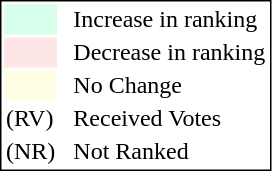<table style="border:1px solid black;">
<tr>
<td style="background:#D8FFEB; width:20px;"></td>
<td> </td>
<td>Increase in ranking</td>
</tr>
<tr>
<td style="background:#FFE6E6; width:20px;"></td>
<td> </td>
<td>Decrease in ranking</td>
</tr>
<tr>
<td style="background:#FFFFE6; width:20px;"></td>
<td> </td>
<td>No Change</td>
</tr>
<tr>
<td>(RV)</td>
<td> </td>
<td>Received Votes</td>
</tr>
<tr>
<td>(NR)</td>
<td> </td>
<td>Not Ranked</td>
</tr>
</table>
